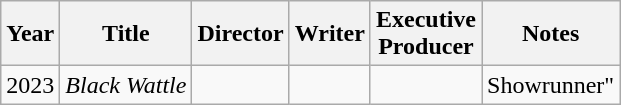<table class="wikitable">
<tr>
<th>Year</th>
<th>Title</th>
<th>Director</th>
<th>Writer</th>
<th>Executive<br>Producer</th>
<th>Notes</th>
</tr>
<tr>
<td>2023</td>
<td><em>Black Wattle</em></td>
<td></td>
<td></td>
<td></td>
<td>Showrunner"</td>
</tr>
</table>
